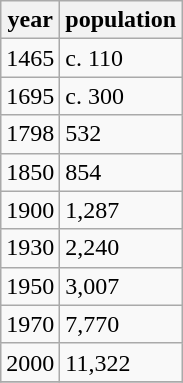<table class="wikitable">
<tr>
<th>year</th>
<th>population</th>
</tr>
<tr>
<td>1465</td>
<td>c. 110</td>
</tr>
<tr>
<td>1695</td>
<td>c. 300</td>
</tr>
<tr>
<td>1798</td>
<td>532</td>
</tr>
<tr>
<td>1850</td>
<td>854</td>
</tr>
<tr>
<td>1900</td>
<td>1,287</td>
</tr>
<tr>
<td>1930</td>
<td>2,240</td>
</tr>
<tr>
<td>1950</td>
<td>3,007</td>
</tr>
<tr>
<td>1970</td>
<td>7,770</td>
</tr>
<tr>
<td>2000</td>
<td>11,322</td>
</tr>
<tr>
</tr>
</table>
